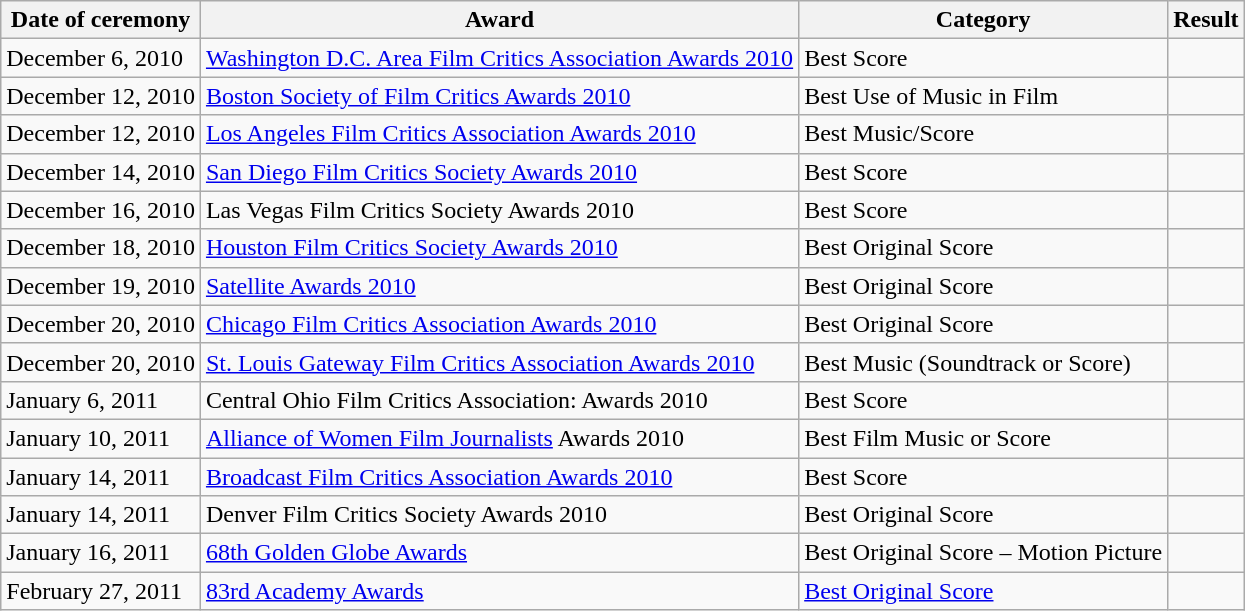<table class="wikitable">
<tr>
<th>Date of ceremony</th>
<th>Award</th>
<th>Category</th>
<th>Result</th>
</tr>
<tr>
<td>December 6, 2010</td>
<td><a href='#'>Washington D.C. Area Film Critics Association Awards 2010</a></td>
<td>Best Score</td>
<td></td>
</tr>
<tr>
<td>December 12, 2010</td>
<td><a href='#'>Boston Society of Film Critics Awards 2010</a></td>
<td>Best Use of Music in Film</td>
<td></td>
</tr>
<tr>
<td>December 12, 2010</td>
<td><a href='#'>Los Angeles Film Critics Association Awards 2010</a></td>
<td>Best Music/Score</td>
<td></td>
</tr>
<tr>
<td>December 14, 2010</td>
<td><a href='#'>San Diego Film Critics Society Awards 2010</a></td>
<td>Best Score</td>
<td></td>
</tr>
<tr>
<td>December 16, 2010</td>
<td>Las Vegas Film Critics Society Awards 2010</td>
<td>Best Score</td>
<td></td>
</tr>
<tr>
<td>December 18, 2010</td>
<td><a href='#'>Houston Film Critics Society Awards 2010</a></td>
<td>Best Original Score</td>
<td></td>
</tr>
<tr>
<td>December 19, 2010</td>
<td><a href='#'>Satellite Awards 2010</a></td>
<td>Best Original Score</td>
<td></td>
</tr>
<tr>
<td>December 20, 2010</td>
<td><a href='#'>Chicago Film Critics Association Awards 2010</a></td>
<td>Best Original Score</td>
<td></td>
</tr>
<tr>
<td>December 20, 2010</td>
<td><a href='#'>St. Louis Gateway Film Critics Association Awards 2010</a></td>
<td>Best Music (Soundtrack or Score)</td>
<td></td>
</tr>
<tr>
<td>January 6, 2011</td>
<td>Central Ohio Film Critics Association: Awards 2010</td>
<td>Best Score</td>
<td></td>
</tr>
<tr>
<td>January 10, 2011</td>
<td><a href='#'>Alliance of Women Film Journalists</a> Awards 2010</td>
<td>Best Film Music or Score</td>
<td></td>
</tr>
<tr>
<td>January 14, 2011</td>
<td><a href='#'>Broadcast Film Critics Association Awards 2010</a></td>
<td>Best Score</td>
<td></td>
</tr>
<tr>
<td>January 14, 2011</td>
<td>Denver Film Critics Society Awards 2010</td>
<td>Best Original Score</td>
<td></td>
</tr>
<tr>
<td>January 16, 2011</td>
<td><a href='#'>68th Golden Globe Awards</a></td>
<td>Best Original Score – Motion Picture</td>
<td></td>
</tr>
<tr>
<td>February 27, 2011</td>
<td><a href='#'>83rd Academy Awards</a></td>
<td><a href='#'>Best Original Score</a></td>
<td></td>
</tr>
</table>
